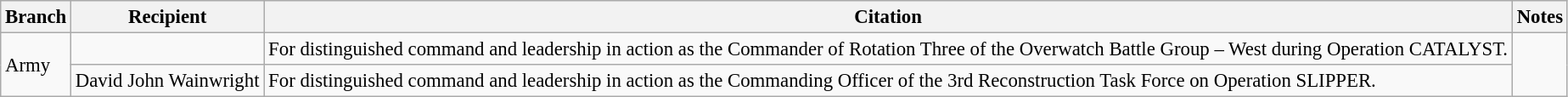<table class="wikitable" style="font-size:95%;">
<tr>
<th>Branch</th>
<th>Recipient</th>
<th>Citation</th>
<th>Notes</th>
</tr>
<tr>
<td rowspan=2>Army</td>
<td></td>
<td>For distinguished command and leadership in action as the Commander of Rotation Three of the Overwatch Battle Group – West during Operation CATALYST.</td>
<td rowspan=2></td>
</tr>
<tr>
<td> David John Wainwright</td>
<td>For distinguished command and leadership in action as the Commanding Officer of the 3rd Reconstruction Task Force on Operation SLIPPER.</td>
</tr>
</table>
